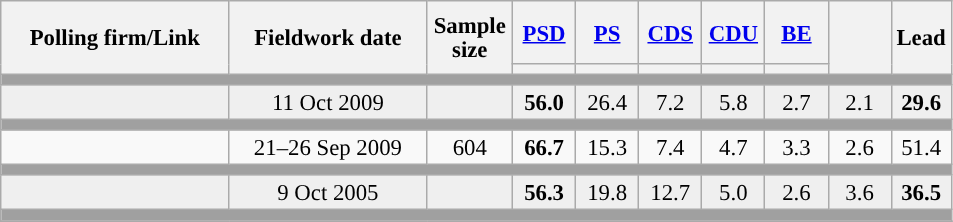<table class="wikitable collapsible sortable" style="text-align:center; font-size:95%; line-height:16px;">
<tr style="height:42px;">
<th style="width:145px;" rowspan="2">Polling firm/Link</th>
<th style="width:125px;" rowspan="2">Fieldwork date</th>
<th class="unsortable" style="width:50px;" rowspan="2">Sample size</th>
<th class="unsortable" style="width:35px;"><a href='#'>PSD</a></th>
<th class="unsortable" style="width:35px;"><a href='#'>PS</a></th>
<th class="unsortable" style="width:35px;"><a href='#'>CDS</a></th>
<th class="unsortable" style="width:35px;"><a href='#'>CDU</a></th>
<th class="unsortable" style="width:35px;"><a href='#'>BE</a></th>
<th class="unsortable" style="width:35px;" rowspan="2"></th>
<th class="unsortable" style="width:30px;" rowspan="2">Lead</th>
</tr>
<tr>
<th class="unsortable" style="color:inherit;background:"></th>
<th class="unsortable" style="color:inherit;background:"></th>
<th class="unsortable" style="color:inherit;background:"></th>
<th class="unsortable" style="color:inherit;background:"></th>
<th class="unsortable" style="color:inherit;background:"></th>
</tr>
<tr>
<td colspan="13" style="background:#A0A0A0"></td>
</tr>
<tr style="background:#EFEFEF;">
<td><strong></strong></td>
<td data-sort-value="2019-10-06">11 Oct 2009</td>
<td></td>
<td><strong>56.0</strong><br></td>
<td>26.4<br></td>
<td>7.2<br></td>
<td>5.8<br></td>
<td>2.7<br></td>
<td>2.1</td>
<td style="background:"><strong>29.6</strong></td>
</tr>
<tr>
<td colspan="13" style="background:#A0A0A0"></td>
</tr>
<tr>
<td align="center"></td>
<td align="center">21–26 Sep 2009</td>
<td>604</td>
<td align="center" ><strong>66.7</strong><br></td>
<td align="center">15.3<br></td>
<td align="center">7.4<br></td>
<td align="center">4.7<br></td>
<td align="center">3.3<br></td>
<td align="center">2.6</td>
<td style="background:">51.4</td>
</tr>
<tr>
<td colspan="13" style="background:#A0A0A0"></td>
</tr>
<tr style="background:#EFEFEF;">
<td><strong></strong></td>
<td data-sort-value="2019-10-06">9 Oct 2005</td>
<td></td>
<td><strong>56.3</strong><br></td>
<td>19.8<br></td>
<td>12.7<br></td>
<td>5.0<br></td>
<td>2.6<br></td>
<td>3.6</td>
<td style="background:"><strong>36.5</strong></td>
</tr>
<tr>
<td colspan="13" style="background:#A0A0A0"></td>
</tr>
<tr>
</tr>
</table>
